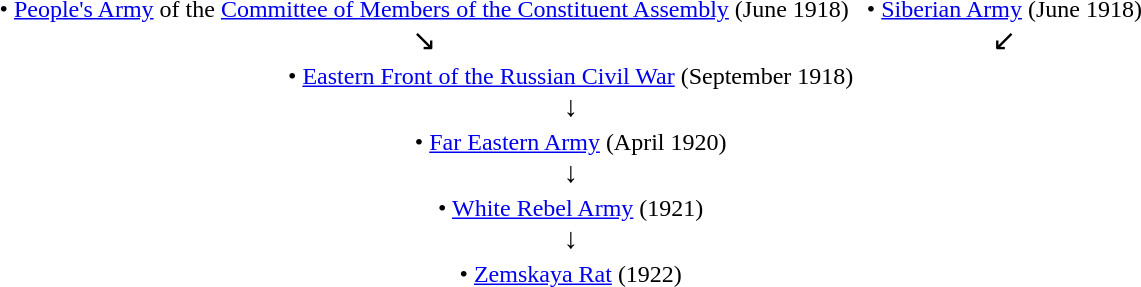<table style="text-align: center">
<tr>
<td>• <a href='#'>People's Army</a> of the <a href='#'>Committee of Members of the Constituent Assembly</a> (June 1918)<br><big>↘</big></td>
<td></td>
<td></td>
<td>• <a href='#'>Siberian Army</a> (June 1918)<br><big>↙</big></td>
</tr>
<tr>
<td colspan="5">• <a href='#'>Eastern Front of the Russian Civil War</a> (September 1918)<br><big>↓</big></td>
</tr>
<tr>
<td colspan="5">• <a href='#'>Far Eastern Army</a> (April 1920)<br><big>↓</big></td>
</tr>
<tr>
<td colspan="5">• <a href='#'>White Rebel Army</a> (1921)<br><big>↓</big></td>
</tr>
<tr>
<td colspan="5">• <a href='#'>Zemskaya Rat</a> (1922)</td>
</tr>
<tr>
</tr>
</table>
